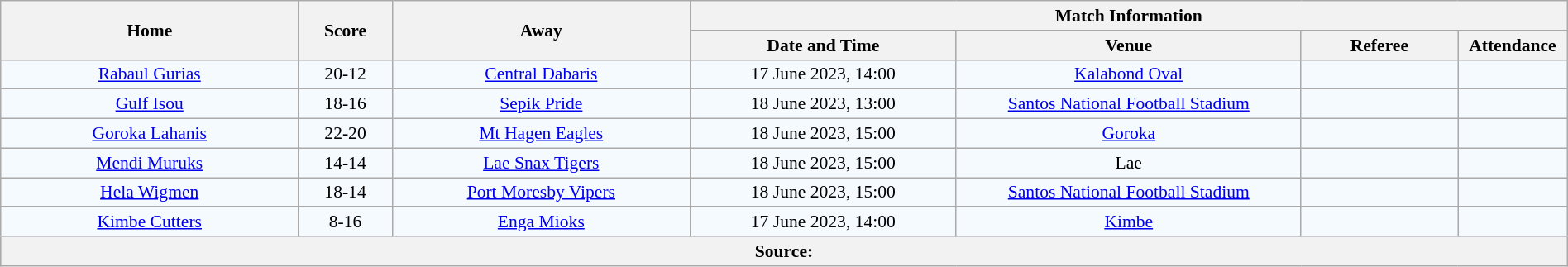<table class="wikitable" width="100%" style="border-collapse:collapse; font-size:90%; text-align:center;">
<tr>
<th rowspan="2" width="19%">Home</th>
<th rowspan="2" width="6%">Score</th>
<th rowspan="2" width="19%">Away</th>
<th colspan="4">Match Information</th>
</tr>
<tr bgcolor="#CCCCCC">
<th width="17%">Date and Time</th>
<th width="22%">Venue</th>
<th width="10%">Referee</th>
<th width="7%">Attendance</th>
</tr>
<tr bgcolor="#F5FAFF">
<td><a href='#'>Rabaul Gurias</a></td>
<td>20-12</td>
<td><a href='#'>Central Dabaris</a></td>
<td>17 June 2023, 14:00</td>
<td><a href='#'>Kalabond Oval</a></td>
<td></td>
<td></td>
</tr>
<tr bgcolor="#F5FAFF">
<td><a href='#'>Gulf Isou</a></td>
<td>18-16</td>
<td><a href='#'>Sepik Pride</a></td>
<td>18 June 2023, 13:00</td>
<td><a href='#'>Santos National Football Stadium</a></td>
<td></td>
<td></td>
</tr>
<tr bgcolor="#F5FAFF">
<td><a href='#'>Goroka Lahanis</a></td>
<td>22-20</td>
<td><a href='#'>Mt Hagen Eagles</a></td>
<td>18 June 2023, 15:00</td>
<td><a href='#'>Goroka</a></td>
<td></td>
<td></td>
</tr>
<tr bgcolor="#F5FAFF">
<td><a href='#'>Mendi Muruks</a></td>
<td>14-14</td>
<td> <a href='#'>Lae Snax Tigers</a></td>
<td>18 June 2023, 15:00</td>
<td>Lae</td>
<td></td>
<td></td>
</tr>
<tr bgcolor="#F5FAFF">
<td><a href='#'>Hela Wigmen</a></td>
<td>18-14</td>
<td> <a href='#'>Port Moresby Vipers</a></td>
<td>18 June 2023, 15:00</td>
<td><a href='#'>Santos National Football Stadium</a></td>
<td></td>
<td></td>
</tr>
<tr bgcolor="#F5FAFF">
<td> <a href='#'>Kimbe Cutters</a></td>
<td>8-16</td>
<td><a href='#'>Enga Mioks</a></td>
<td>17 June 2023, 14:00</td>
<td><a href='#'>Kimbe</a></td>
<td></td>
<td></td>
</tr>
<tr bgcolor="#C1D8FF">
<th colspan="7">Source:</th>
</tr>
</table>
